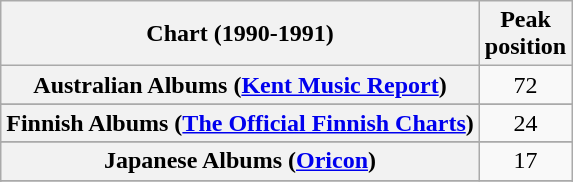<table class="wikitable sortable plainrowheaders">
<tr>
<th>Chart (1990-1991)</th>
<th>Peak<br>position</th>
</tr>
<tr>
<th scope="row">Australian Albums (<a href='#'>Kent Music Report</a>)</th>
<td align="center">72</td>
</tr>
<tr>
</tr>
<tr>
</tr>
<tr>
<th scope="row">Finnish Albums (<a href='#'>The Official Finnish Charts</a>)</th>
<td align="center">24</td>
</tr>
<tr>
</tr>
<tr>
</tr>
<tr>
<th scope="row">Japanese Albums (<a href='#'>Oricon</a>)</th>
<td align="center">17</td>
</tr>
<tr>
</tr>
<tr>
</tr>
<tr>
</tr>
<tr>
</tr>
<tr>
</tr>
</table>
